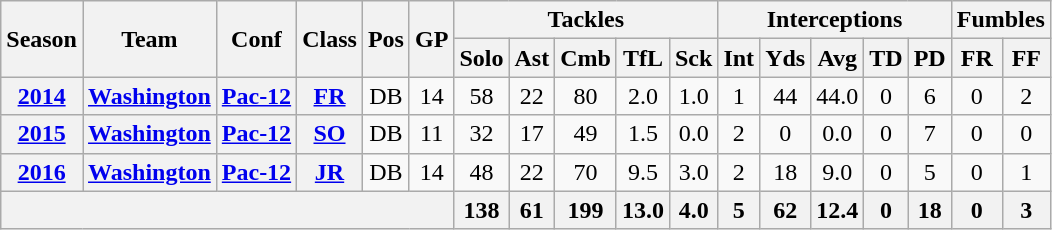<table class="wikitable" style="text-align: center;">
<tr>
<th rowspan="2">Season</th>
<th rowspan="2">Team</th>
<th rowspan="2">Conf</th>
<th rowspan="2">Class</th>
<th rowspan="2">Pos</th>
<th rowspan="2">GP</th>
<th colspan="5">Tackles</th>
<th colspan="5">Interceptions</th>
<th colspan="4">Fumbles</th>
</tr>
<tr>
<th>Solo</th>
<th>Ast</th>
<th>Cmb</th>
<th>TfL</th>
<th>Sck</th>
<th>Int</th>
<th>Yds</th>
<th>Avg</th>
<th>TD</th>
<th>PD</th>
<th>FR</th>
<th>FF</th>
</tr>
<tr>
<th><a href='#'>2014</a></th>
<th><a href='#'>Washington</a></th>
<th><a href='#'>Pac-12</a></th>
<th><a href='#'>FR</a></th>
<td>DB</td>
<td>14</td>
<td>58</td>
<td>22</td>
<td>80</td>
<td>2.0</td>
<td>1.0</td>
<td>1</td>
<td>44</td>
<td>44.0</td>
<td>0</td>
<td>6</td>
<td>0</td>
<td>2</td>
</tr>
<tr>
<th><a href='#'>2015</a></th>
<th><a href='#'>Washington</a></th>
<th><a href='#'>Pac-12</a></th>
<th><a href='#'>SO</a></th>
<td>DB</td>
<td>11</td>
<td>32</td>
<td>17</td>
<td>49</td>
<td>1.5</td>
<td>0.0</td>
<td>2</td>
<td>0</td>
<td>0.0</td>
<td>0</td>
<td>7</td>
<td>0</td>
<td>0</td>
</tr>
<tr>
<th><a href='#'>2016</a></th>
<th><a href='#'>Washington</a></th>
<th><a href='#'>Pac-12</a></th>
<th><a href='#'>JR</a></th>
<td>DB</td>
<td>14</td>
<td>48</td>
<td>22</td>
<td>70</td>
<td>9.5</td>
<td>3.0</td>
<td>2</td>
<td>18</td>
<td>9.0</td>
<td>0</td>
<td>5</td>
<td>0</td>
<td>1</td>
</tr>
<tr>
<th colspan="6"></th>
<th>138</th>
<th>61</th>
<th>199</th>
<th>13.0</th>
<th>4.0</th>
<th>5</th>
<th>62</th>
<th>12.4</th>
<th>0</th>
<th>18</th>
<th>0</th>
<th>3</th>
</tr>
</table>
